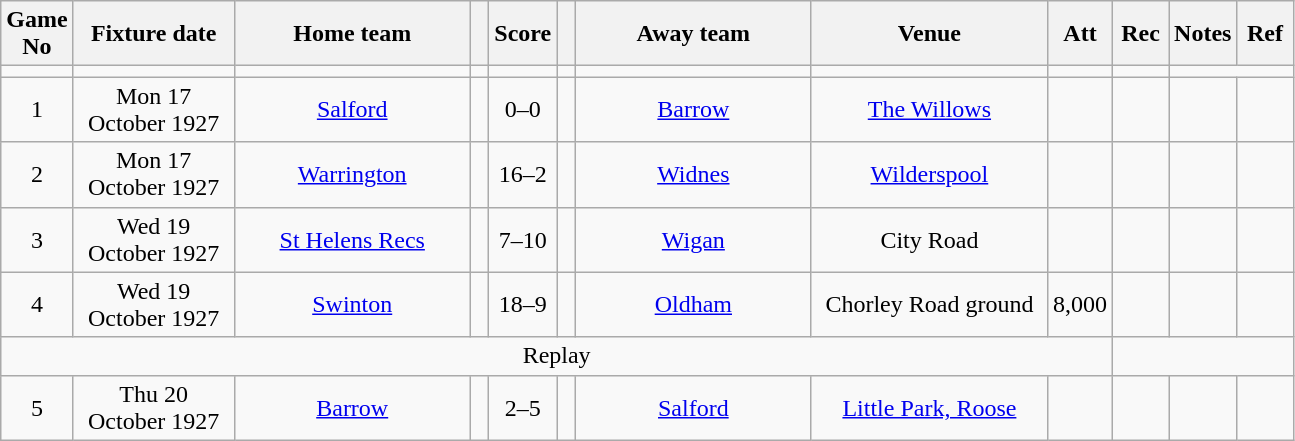<table class="wikitable" style="text-align:center;">
<tr>
<th width=20 abbr="No">Game No</th>
<th width=100 abbr="Date">Fixture date</th>
<th width=150 abbr="Home team">Home team</th>
<th width=5 abbr="space"></th>
<th width=20 abbr="Score">Score</th>
<th width=5 abbr="space"></th>
<th width=150 abbr="Away team">Away team</th>
<th width=150 abbr="Venue">Venue</th>
<th width=30 abbr="Att">Att</th>
<th width=30 abbr="Rec">Rec</th>
<th width=20 abbr="Notes">Notes</th>
<th width=30 abbr="Ref">Ref</th>
</tr>
<tr>
<td></td>
<td></td>
<td></td>
<td></td>
<td></td>
<td></td>
<td></td>
<td></td>
<td></td>
<td></td>
</tr>
<tr>
<td>1</td>
<td>Mon 17 October 1927</td>
<td><a href='#'>Salford</a></td>
<td></td>
<td>0–0</td>
<td></td>
<td><a href='#'>Barrow</a></td>
<td><a href='#'>The Willows</a></td>
<td></td>
<td></td>
<td></td>
<td></td>
</tr>
<tr>
<td>2</td>
<td>Mon 17 October 1927</td>
<td><a href='#'>Warrington</a></td>
<td></td>
<td>16–2</td>
<td></td>
<td><a href='#'>Widnes</a></td>
<td><a href='#'>Wilderspool</a></td>
<td></td>
<td></td>
<td></td>
<td></td>
</tr>
<tr>
<td>3</td>
<td>Wed  19 October 1927</td>
<td><a href='#'>St Helens Recs</a></td>
<td></td>
<td>7–10</td>
<td></td>
<td><a href='#'>Wigan</a></td>
<td>City Road</td>
<td></td>
<td></td>
<td></td>
<td></td>
</tr>
<tr>
<td>4</td>
<td>Wed 19 October 1927</td>
<td><a href='#'>Swinton</a></td>
<td></td>
<td>18–9</td>
<td></td>
<td><a href='#'>Oldham</a></td>
<td>Chorley Road ground</td>
<td>8,000</td>
<td></td>
<td></td>
<td></td>
</tr>
<tr>
<td colspan=9>Replay</td>
</tr>
<tr>
<td>5</td>
<td>Thu 20 October 1927</td>
<td><a href='#'>Barrow</a></td>
<td></td>
<td>2–5</td>
<td></td>
<td><a href='#'>Salford</a></td>
<td><a href='#'>Little Park, Roose</a></td>
<td></td>
<td></td>
<td></td>
<td></td>
</tr>
</table>
